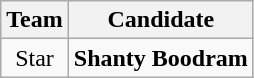<table class="wikitable" style="text-align:center">
<tr>
<th>Team</th>
<th>Candidate</th>
</tr>
<tr>
<td>Star</td>
<td><strong>Shanty Boodram</strong></td>
</tr>
</table>
